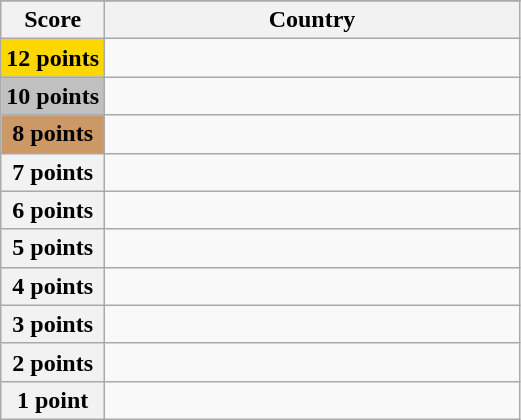<table class="wikitable">
<tr>
</tr>
<tr>
<th scope="col" width="20%">Score</th>
<th scope="col">Country</th>
</tr>
<tr>
<th scope="row" style="background:gold">12 points</th>
<td></td>
</tr>
<tr>
<th scope="row" style="background:silver">10 points</th>
<td></td>
</tr>
<tr>
<th scope="row" style="background:#CC9966">8 points</th>
<td></td>
</tr>
<tr>
<th scope="row">7 points</th>
<td></td>
</tr>
<tr>
<th scope="row">6 points</th>
<td></td>
</tr>
<tr>
<th scope="row">5 points</th>
<td></td>
</tr>
<tr>
<th scope="row">4 points</th>
<td></td>
</tr>
<tr>
<th scope="row">3 points</th>
<td></td>
</tr>
<tr>
<th scope="row">2 points</th>
<td></td>
</tr>
<tr>
<th scope="row">1 point</th>
<td></td>
</tr>
</table>
